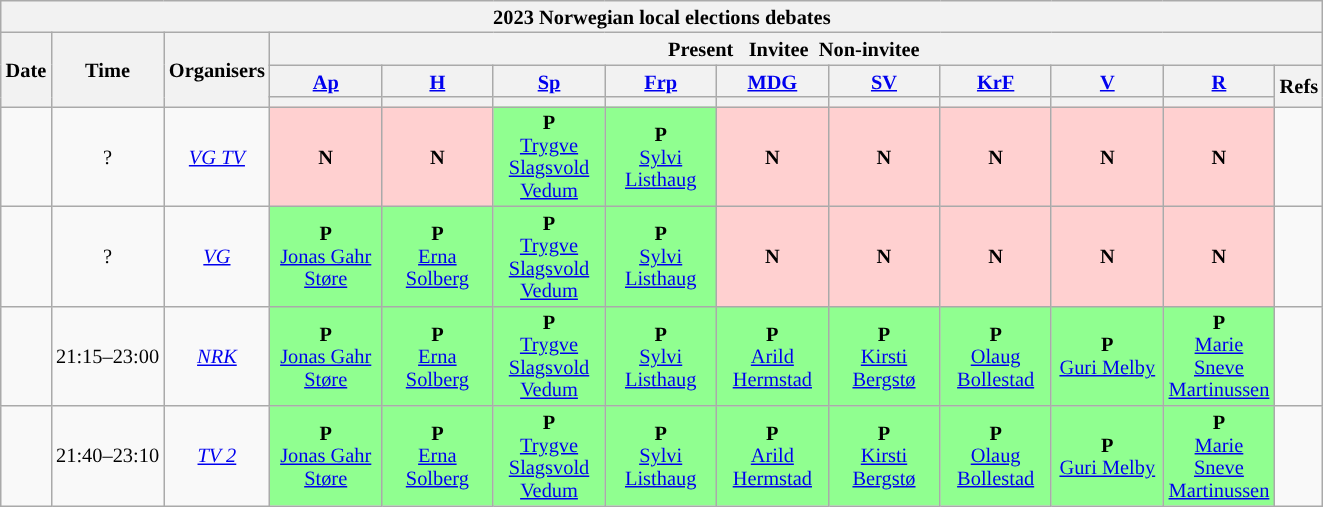<table class="wikitable" style="font-size:85%; line-height:15px; text-align:center;">
<tr>
<th colspan="13">2023 Norwegian local elections debates</th>
</tr>
<tr>
<th rowspan="3">Date</th>
<th rowspan="3">Time</th>
<th rowspan="3">Organisers</th>
<th colspan="10"> Present    Invitee  Non-invitee </th>
</tr>
<tr>
<th scope="col" style="width:5em;"><a href='#'>Ap</a></th>
<th scope="col" style="width:5em;"><a href='#'>H</a></th>
<th scope="col" style="width:5em;"><a href='#'>Sp</a></th>
<th scope="col" style="width:5em;"><a href='#'>Frp</a></th>
<th scope="col" style="width:5em;"><a href='#'>MDG</a></th>
<th scope="col" style="width:5em;"><a href='#'>SV</a></th>
<th scope="col" style="width:5em;"><a href='#'>KrF</a></th>
<th scope="col" style="width:5em;"><a href='#'>V</a></th>
<th scope="col" style="width:5em;"><a href='#'>R</a></th>
<th rowspan="2">Refs</th>
</tr>
<tr>
<th style="background:"></th>
<th style="background:"></th>
<th style="background:"></th>
<th style="background:"></th>
<th style="background:"></th>
<th style="background:"></th>
<th style="background:"></th>
<th style="background:"></th>
<th style="background:"></th>
</tr>
<tr>
<td></td>
<td>?</td>
<td><em><a href='#'>VG TV</a></em></td>
<td style="background:#FFD0D0"><strong>N</strong><br></td>
<td style="background:#FFD0D0"><strong>N</strong><br></td>
<td style="background:#90FF90"><strong>P</strong><br><a href='#'>Trygve Slagsvold Vedum</a></td>
<td style="background:#90FF90"><strong>P</strong><br><a href='#'>Sylvi Listhaug</a></td>
<td style="background:#FFD0D0"><strong>N</strong><br></td>
<td style="background:#FFD0D0"><strong>N</strong><br></td>
<td style="background:#FFD0D0"><strong>N</strong><br></td>
<td style="background:#FFD0D0"><strong>N</strong><br></td>
<td style="background:#FFD0D0"><strong>N</strong><br></td>
<td></td>
</tr>
<tr>
<td></td>
<td>?</td>
<td><em><a href='#'>VG</a></em></td>
<td style="background:#90FF90"><strong>P</strong><br><a href='#'>Jonas Gahr Støre</a></td>
<td style="background:#90FF90"><strong>P</strong><br><a href='#'>Erna Solberg</a></td>
<td style="background:#90FF90"><strong>P</strong><br><a href='#'>Trygve Slagsvold Vedum</a></td>
<td style="background:#90FF90"><strong>P</strong><br><a href='#'>Sylvi Listhaug</a></td>
<td style="background:#FFD0D0"><strong>N</strong><br></td>
<td style="background:#FFD0D0"><strong>N</strong><br></td>
<td style="background:#FFD0D0"><strong>N</strong><br></td>
<td style="background:#FFD0D0"><strong>N</strong><br></td>
<td style="background:#FFD0D0"><strong>N</strong><br></td>
<td></td>
</tr>
<tr>
<td></td>
<td>21:15–23:00</td>
<td><em><a href='#'>NRK</a></em></td>
<td style="background:#90FF90"><strong>P</strong><br><a href='#'>Jonas Gahr Støre</a></td>
<td style="background:#90FF90"><strong>P</strong><br><a href='#'>Erna Solberg</a></td>
<td style="background:#90FF90"><strong>P</strong><br><a href='#'>Trygve Slagsvold Vedum</a></td>
<td style="background:#90FF90"><strong>P</strong><br><a href='#'>Sylvi Listhaug</a></td>
<td style="background:#90FF90"><strong>P</strong><br><a href='#'>Arild Hermstad</a></td>
<td style="background:#90FF90"><strong>P</strong><br><a href='#'>Kirsti Bergstø</a></td>
<td style="background:#90FF90"><strong>P</strong><br><a href='#'>Olaug Bollestad</a></td>
<td style="background:#90FF90"><strong>P</strong><br><a href='#'>Guri Melby</a></td>
<td style="background:#90FF90"><strong>P</strong><br><a href='#'>Marie Sneve Martinussen</a></td>
<td></td>
</tr>
<tr>
<td></td>
<td>21:40–23:10</td>
<td><em><a href='#'>TV 2</a></em></td>
<td style="background:#90FF90"><strong>P</strong><br><a href='#'>Jonas Gahr Støre</a></td>
<td style="background:#90FF90"><strong>P</strong><br><a href='#'>Erna Solberg</a></td>
<td style="background:#90FF90"><strong>P</strong><br><a href='#'>Trygve Slagsvold Vedum</a></td>
<td style="background:#90FF90"><strong>P</strong><br><a href='#'>Sylvi Listhaug</a></td>
<td style="background:#90FF90"><strong>P</strong><br><a href='#'>Arild Hermstad</a></td>
<td style="background:#90FF90"><strong>P</strong><br><a href='#'>Kirsti Bergstø</a></td>
<td style="background:#90FF90"><strong>P</strong><br><a href='#'>Olaug Bollestad</a></td>
<td style="background:#90FF90"><strong>P</strong><br><a href='#'>Guri Melby</a></td>
<td style="background:#90FF90"><strong>P</strong><br><a href='#'>Marie Sneve Martinussen</a></td>
<td></td>
</tr>
</table>
